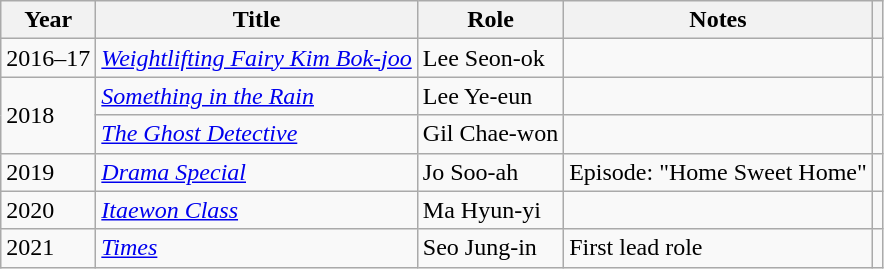<table class="wikitable sortable">
<tr>
<th>Year</th>
<th>Title</th>
<th>Role</th>
<th class="unsortable">Notes</th>
<th class="unsortable"></th>
</tr>
<tr>
<td>2016–17</td>
<td><em><a href='#'>Weightlifting Fairy Kim Bok-joo</a></em></td>
<td>Lee Seon-ok</td>
<td></td>
<td></td>
</tr>
<tr>
<td rowspan=2>2018</td>
<td><em><a href='#'>Something in the Rain</a></em></td>
<td>Lee Ye-eun</td>
<td></td>
<td></td>
</tr>
<tr>
<td><em><a href='#'>The Ghost Detective</a></em></td>
<td>Gil Chae-won</td>
<td></td>
<td></td>
</tr>
<tr>
<td>2019</td>
<td><em><a href='#'>Drama Special</a></em></td>
<td>Jo Soo-ah</td>
<td>Episode: "Home Sweet Home"</td>
<td></td>
</tr>
<tr>
<td>2020</td>
<td><em><a href='#'>Itaewon Class</a></em></td>
<td>Ma Hyun-yi</td>
<td></td>
<td></td>
</tr>
<tr>
<td>2021</td>
<td><em><a href='#'>Times</a></em></td>
<td>Seo Jung-in</td>
<td>First lead role</td>
<td></td>
</tr>
</table>
